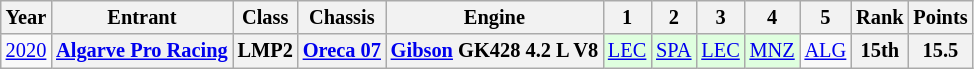<table class="wikitable" style="text-align:center; font-size:85%">
<tr>
<th>Year</th>
<th>Entrant</th>
<th>Class</th>
<th>Chassis</th>
<th>Engine</th>
<th>1</th>
<th>2</th>
<th>3</th>
<th>4</th>
<th>5</th>
<th>Rank</th>
<th>Points</th>
</tr>
<tr>
<td><a href='#'>2020</a></td>
<th nowrap><a href='#'>Algarve Pro Racing</a></th>
<th>LMP2</th>
<th nowrap><a href='#'>Oreca 07</a></th>
<th nowrap><a href='#'>Gibson</a> GK428 4.2 L V8</th>
<td style="background:#DFFFDF;"><a href='#'>LEC</a><br></td>
<td style="background:#DFFFDF;"><a href='#'>SPA</a><br></td>
<td style="background:#DFFFDF;"><a href='#'>LEC</a><br></td>
<td style="background:#DFFFDF;"><a href='#'>MNZ</a><br></td>
<td><a href='#'>ALG</a></td>
<th>15th</th>
<th>15.5</th>
</tr>
</table>
